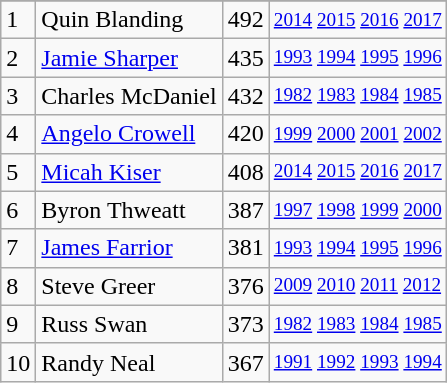<table class="wikitable">
<tr>
</tr>
<tr>
<td>1</td>
<td>Quin Blanding</td>
<td>492</td>
<td style="font-size:80%;"><a href='#'>2014</a> <a href='#'>2015</a> <a href='#'>2016</a> <a href='#'>2017</a></td>
</tr>
<tr>
<td>2</td>
<td><a href='#'>Jamie Sharper</a></td>
<td>435</td>
<td style="font-size:80%;"><a href='#'>1993</a> <a href='#'>1994</a> <a href='#'>1995</a> <a href='#'>1996</a></td>
</tr>
<tr>
<td>3</td>
<td>Charles McDaniel</td>
<td>432</td>
<td style="font-size:80%;"><a href='#'>1982</a> <a href='#'>1983</a> <a href='#'>1984</a> <a href='#'>1985</a></td>
</tr>
<tr>
<td>4</td>
<td><a href='#'>Angelo Crowell</a></td>
<td>420</td>
<td style="font-size:80%;"><a href='#'>1999</a> <a href='#'>2000</a> <a href='#'>2001</a> <a href='#'>2002</a></td>
</tr>
<tr>
<td>5</td>
<td><a href='#'>Micah Kiser</a></td>
<td>408</td>
<td style="font-size:80%;"><a href='#'>2014</a> <a href='#'>2015</a> <a href='#'>2016</a> <a href='#'>2017</a></td>
</tr>
<tr>
<td>6</td>
<td>Byron Thweatt</td>
<td>387</td>
<td style="font-size:80%;"><a href='#'>1997</a> <a href='#'>1998</a> <a href='#'>1999</a> <a href='#'>2000</a></td>
</tr>
<tr>
<td>7</td>
<td><a href='#'>James Farrior</a></td>
<td>381</td>
<td style="font-size:80%;"><a href='#'>1993</a> <a href='#'>1994</a> <a href='#'>1995</a> <a href='#'>1996</a></td>
</tr>
<tr>
<td>8</td>
<td>Steve Greer</td>
<td>376</td>
<td style="font-size:80%;"><a href='#'>2009</a> <a href='#'>2010</a> <a href='#'>2011</a> <a href='#'>2012</a></td>
</tr>
<tr>
<td>9</td>
<td>Russ Swan</td>
<td>373</td>
<td style="font-size:80%;"><a href='#'>1982</a> <a href='#'>1983</a> <a href='#'>1984</a> <a href='#'>1985</a></td>
</tr>
<tr>
<td>10</td>
<td>Randy Neal</td>
<td>367</td>
<td style="font-size:80%;"><a href='#'>1991</a> <a href='#'>1992</a> <a href='#'>1993</a> <a href='#'>1994</a></td>
</tr>
</table>
